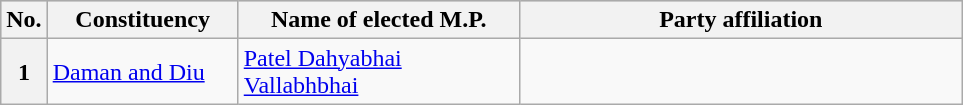<table class="wikitable">
<tr style="background:#ccc; text-align:center;">
<th>No.</th>
<th style="width:120px">Constituency</th>
<th style="width:180px">Name of elected M.P.</th>
<th colspan="2" style="width:18em">Party affiliation</th>
</tr>
<tr>
<th>1</th>
<td><a href='#'>Daman and Diu</a></td>
<td><a href='#'>Patel Dahyabhai Vallabhbhai</a></td>
<td></td>
</tr>
</table>
